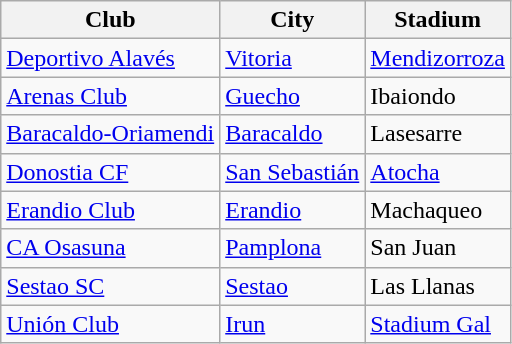<table class="wikitable sortable" style="text-align: left;">
<tr>
<th>Club</th>
<th>City</th>
<th>Stadium</th>
</tr>
<tr>
<td><a href='#'>Deportivo Alavés</a></td>
<td><a href='#'>Vitoria</a></td>
<td><a href='#'>Mendizorroza</a></td>
</tr>
<tr>
<td><a href='#'>Arenas Club</a></td>
<td><a href='#'>Guecho</a></td>
<td>Ibaiondo</td>
</tr>
<tr>
<td><a href='#'>Baracaldo-Oriamendi</a></td>
<td><a href='#'>Baracaldo</a></td>
<td>Lasesarre</td>
</tr>
<tr>
<td><a href='#'>Donostia CF</a></td>
<td><a href='#'>San Sebastián</a></td>
<td><a href='#'>Atocha</a></td>
</tr>
<tr>
<td><a href='#'>Erandio Club</a></td>
<td><a href='#'>Erandio</a></td>
<td>Machaqueo</td>
</tr>
<tr>
<td><a href='#'>CA Osasuna</a></td>
<td><a href='#'>Pamplona</a></td>
<td>San Juan</td>
</tr>
<tr>
<td><a href='#'>Sestao SC</a></td>
<td><a href='#'>Sestao</a></td>
<td>Las Llanas</td>
</tr>
<tr>
<td><a href='#'>Unión Club</a></td>
<td><a href='#'>Irun</a></td>
<td><a href='#'>Stadium Gal</a></td>
</tr>
</table>
